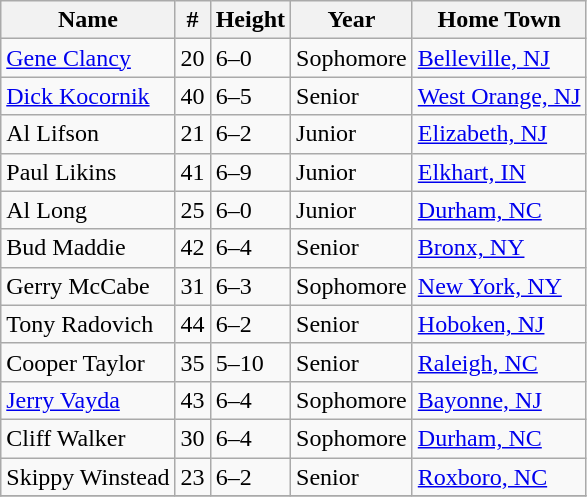<table class="wikitable" style="text-align: left;">
<tr>
<th>Name</th>
<th>#</th>
<th>Height</th>
<th>Year</th>
<th>Home Town</th>
</tr>
<tr>
<td><a href='#'>Gene Clancy</a></td>
<td>20</td>
<td>6–0</td>
<td>Sophomore</td>
<td><a href='#'>Belleville, NJ</a></td>
</tr>
<tr>
<td><a href='#'>Dick Kocornik</a></td>
<td>40</td>
<td>6–5</td>
<td>Senior</td>
<td><a href='#'>West Orange, NJ</a></td>
</tr>
<tr>
<td>Al Lifson</td>
<td>21</td>
<td>6–2</td>
<td>Junior</td>
<td><a href='#'>Elizabeth, NJ</a></td>
</tr>
<tr>
<td>Paul Likins</td>
<td>41</td>
<td>6–9</td>
<td>Junior</td>
<td><a href='#'>Elkhart, IN</a></td>
</tr>
<tr>
<td>Al Long</td>
<td>25</td>
<td>6–0</td>
<td>Junior</td>
<td><a href='#'>Durham, NC</a></td>
</tr>
<tr>
<td>Bud Maddie</td>
<td>42</td>
<td>6–4</td>
<td>Senior</td>
<td><a href='#'>Bronx, NY</a></td>
</tr>
<tr>
<td>Gerry McCabe</td>
<td>31</td>
<td>6–3</td>
<td>Sophomore</td>
<td><a href='#'>New York, NY</a></td>
</tr>
<tr>
<td>Tony Radovich</td>
<td>44</td>
<td>6–2</td>
<td>Senior</td>
<td><a href='#'>Hoboken, NJ</a></td>
</tr>
<tr>
<td>Cooper Taylor</td>
<td>35</td>
<td>5–10</td>
<td>Senior</td>
<td><a href='#'>Raleigh, NC</a></td>
</tr>
<tr>
<td><a href='#'>Jerry Vayda</a></td>
<td>43</td>
<td>6–4</td>
<td>Sophomore</td>
<td><a href='#'>Bayonne, NJ</a></td>
</tr>
<tr>
<td>Cliff Walker</td>
<td>30</td>
<td>6–4</td>
<td>Sophomore</td>
<td><a href='#'>Durham, NC</a></td>
</tr>
<tr>
<td>Skippy Winstead</td>
<td>23</td>
<td>6–2</td>
<td>Senior</td>
<td><a href='#'>Roxboro, NC</a></td>
</tr>
<tr>
</tr>
</table>
